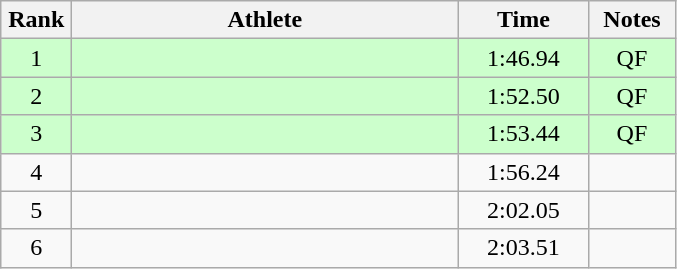<table class=wikitable style="text-align:center">
<tr>
<th width=40>Rank</th>
<th width=250>Athlete</th>
<th width=80>Time</th>
<th width=50>Notes</th>
</tr>
<tr bgcolor="ccffcc">
<td>1</td>
<td align=left></td>
<td>1:46.94</td>
<td>QF</td>
</tr>
<tr bgcolor="ccffcc">
<td>2</td>
<td align=left></td>
<td>1:52.50</td>
<td>QF</td>
</tr>
<tr bgcolor="ccffcc">
<td>3</td>
<td align=left></td>
<td>1:53.44</td>
<td>QF</td>
</tr>
<tr>
<td>4</td>
<td align=left></td>
<td>1:56.24</td>
<td></td>
</tr>
<tr>
<td>5</td>
<td align=left></td>
<td>2:02.05</td>
<td></td>
</tr>
<tr>
<td>6</td>
<td align=left></td>
<td>2:03.51</td>
<td></td>
</tr>
</table>
